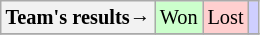<table style="margin-right:0; font-size:85%" class="wikitable">
<tr>
<th>Team's results→</th>
<td style="background-color:#ccffcc;">Won</td>
<td style="background-color:#ffcfcf;">Lost</td>
<td style="background-color:#cfcfff;"></td>
</tr>
<tr>
</tr>
</table>
